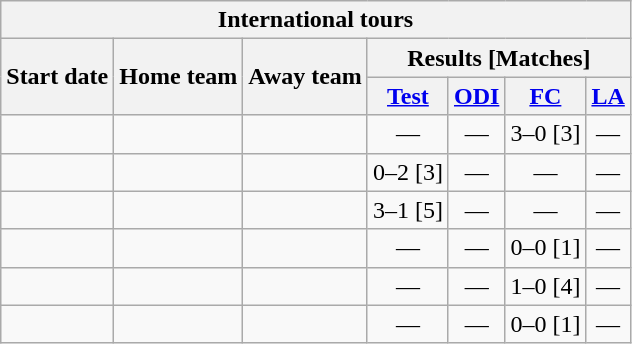<table class="wikitable">
<tr>
<th colspan="7">International tours</th>
</tr>
<tr>
<th rowspan="2">Start date</th>
<th rowspan="2">Home team</th>
<th rowspan="2">Away team</th>
<th colspan="4">Results [Matches]</th>
</tr>
<tr>
<th><a href='#'>Test</a></th>
<th><a href='#'>ODI</a></th>
<th><a href='#'>FC</a></th>
<th><a href='#'>LA</a></th>
</tr>
<tr>
<td><a href='#'></a></td>
<td></td>
<td></td>
<td ; style="text-align:center">—</td>
<td ; style="text-align:center">—</td>
<td>3–0 [3]</td>
<td ; style="text-align:center">—</td>
</tr>
<tr>
<td><a href='#'></a></td>
<td></td>
<td></td>
<td>0–2 [3]</td>
<td ; style="text-align:center">—</td>
<td ; style="text-align:center">—</td>
<td ; style="text-align:center">—</td>
</tr>
<tr>
<td><a href='#'></a></td>
<td></td>
<td></td>
<td>3–1 [5]</td>
<td ; style="text-align:center">—</td>
<td ; style="text-align:center">—</td>
<td ; style="text-align:center">—</td>
</tr>
<tr>
<td><a href='#'></a></td>
<td></td>
<td></td>
<td ; style="text-align:center">—</td>
<td ; style="text-align:center">—</td>
<td>0–0 [1]</td>
<td ; style="text-align:center">—</td>
</tr>
<tr>
<td><a href='#'></a></td>
<td></td>
<td></td>
<td ; style="text-align:center">—</td>
<td ; style="text-align:center">—</td>
<td>1–0 [4]</td>
<td ; style="text-align:center">—</td>
</tr>
<tr>
<td><a href='#'></a></td>
<td></td>
<td></td>
<td ; style="text-align:center">—</td>
<td ; style="text-align:center">—</td>
<td>0–0 [1]</td>
<td ; style="text-align:center">—</td>
</tr>
</table>
